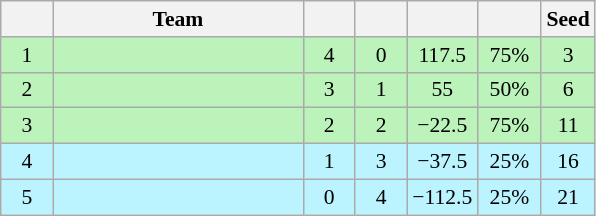<table class="wikitable" style="text-align:center;font-size: 90%;">
<tr>
<th width="28px"></th>
<th width="160px">Team</th>
<th width="28px"></th>
<th width="28px"></th>
<th width="36px"></th>
<th width="36px"></th>
<th width="28px">Seed</th>
</tr>
<tr style="background-color:#BBF3BB;">
<td>1</td>
<td style="text-align:left;"></td>
<td>4</td>
<td>0</td>
<td>117.5</td>
<td>75%</td>
<td>3</td>
</tr>
<tr style="background-color:#BBF3BB;">
<td>2</td>
<td style="text-align:left;"></td>
<td>3</td>
<td>1</td>
<td>55</td>
<td>50%</td>
<td>6</td>
</tr>
<tr style="background-color:#BBF3BB;">
<td>3</td>
<td style="text-align:left;"></td>
<td>2</td>
<td>2</td>
<td>−22.5</td>
<td>75%</td>
<td>11</td>
</tr>
<tr style="background-color:#BBF3FF;">
<td>4</td>
<td style="text-align:left;"></td>
<td>1</td>
<td>3</td>
<td>−37.5</td>
<td>25%</td>
<td>16</td>
</tr>
<tr style="background-color:#BBF3FF;">
<td>5</td>
<td style="text-align:left;"></td>
<td>0</td>
<td>4</td>
<td>−112.5</td>
<td>25%</td>
<td>21</td>
</tr>
</table>
